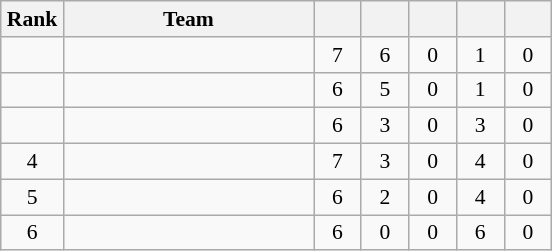<table class="wikitable" style="text-align: center; font-size:90% ">
<tr>
<th width=35>Rank</th>
<th width=160>Team</th>
<th width=25></th>
<th width=25></th>
<th width=25></th>
<th width=25></th>
<th width=25></th>
</tr>
<tr>
<td></td>
<td align=left></td>
<td>7</td>
<td>6</td>
<td>0</td>
<td>1</td>
<td>0</td>
</tr>
<tr>
<td></td>
<td align=left></td>
<td>6</td>
<td>5</td>
<td>0</td>
<td>1</td>
<td>0</td>
</tr>
<tr>
<td></td>
<td align=left></td>
<td>6</td>
<td>3</td>
<td>0</td>
<td>3</td>
<td>0</td>
</tr>
<tr>
<td>4</td>
<td align=left></td>
<td>7</td>
<td>3</td>
<td>0</td>
<td>4</td>
<td>0</td>
</tr>
<tr>
<td>5</td>
<td align=left></td>
<td>6</td>
<td>2</td>
<td>0</td>
<td>4</td>
<td>0</td>
</tr>
<tr>
<td>6</td>
<td align=left></td>
<td>6</td>
<td>0</td>
<td>0</td>
<td>6</td>
<td>0</td>
</tr>
</table>
